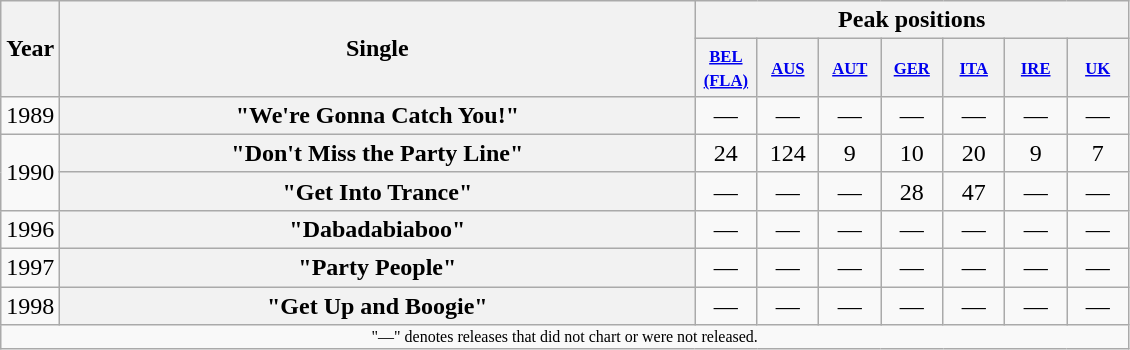<table class="wikitable plainrowheaders" style="text-align:center;">
<tr>
<th rowspan="2">Year</th>
<th rowspan="2" style="width:26em;">Single</th>
<th colspan="7">Peak positions</th>
</tr>
<tr style="font-size:smaller;">
<th width="35"><small><a href='#'>BEL<br>(FLA)</a></small></th>
<th width="35"><small><a href='#'>AUS</a></small><br></th>
<th width="35"><small><a href='#'>AUT</a></small></th>
<th width="35"><small><a href='#'>GER</a></small><br></th>
<th width="35"><small><a href='#'>ITA</a></small></th>
<th width="35"><small><a href='#'>IRE</a></small></th>
<th width="35"><small><a href='#'>UK</a></small><br></th>
</tr>
<tr>
<td>1989</td>
<th scope="row">"We're Gonna Catch You!"</th>
<td>—</td>
<td>—</td>
<td>—</td>
<td>—</td>
<td>—</td>
<td>—</td>
<td>—</td>
</tr>
<tr>
<td rowspan="2">1990</td>
<th scope="row">"Don't Miss the Party Line"</th>
<td>24</td>
<td>124</td>
<td>9</td>
<td>10</td>
<td>20</td>
<td>9</td>
<td>7</td>
</tr>
<tr>
<th scope="row">"Get Into Trance"</th>
<td>—</td>
<td>—</td>
<td>—</td>
<td>28</td>
<td>47</td>
<td>—</td>
<td>—</td>
</tr>
<tr>
<td>1996</td>
<th scope="row">"Dabadabiaboo"</th>
<td>—</td>
<td>—</td>
<td>—</td>
<td>—</td>
<td>—</td>
<td>—</td>
<td>—</td>
</tr>
<tr>
<td>1997</td>
<th scope="row">"Party People"</th>
<td>—</td>
<td>—</td>
<td>—</td>
<td>—</td>
<td>—</td>
<td>—</td>
<td>—</td>
</tr>
<tr>
<td>1998</td>
<th scope="row">"Get Up and Boogie"</th>
<td>—</td>
<td>—</td>
<td>—</td>
<td>—</td>
<td>—</td>
<td>—</td>
<td>—</td>
</tr>
<tr>
<td align="center" colspan="9" style="font-size:8pt">"—" denotes releases that did not chart or were not released.</td>
</tr>
</table>
